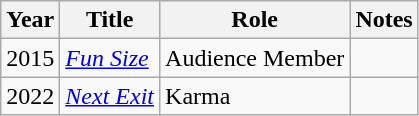<table class="wikitable sortable">
<tr>
<th>Year</th>
<th>Title</th>
<th>Role</th>
<th>Notes</th>
</tr>
<tr>
<td>2015</td>
<td><em><a href='#'>Fun Size</a></em></td>
<td>Audience Member</td>
<td></td>
</tr>
<tr>
<td>2022</td>
<td><em><a href='#'>Next Exit</a></em></td>
<td>Karma</td>
<td></td>
</tr>
</table>
